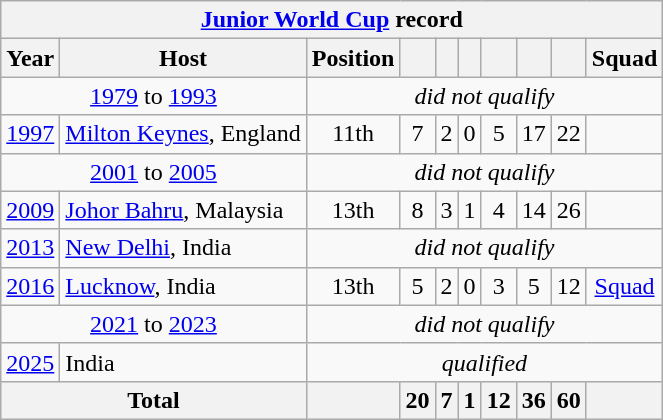<table class="wikitable" style="text-align: center;">
<tr>
<th colspan=10><a href='#'>Junior World Cup</a> record</th>
</tr>
<tr>
<th>Year</th>
<th>Host</th>
<th>Position</th>
<th></th>
<th></th>
<th></th>
<th></th>
<th></th>
<th></th>
<th>Squad</th>
</tr>
<tr>
<td colspan=2><a href='#'>1979</a> to <a href='#'>1993</a></td>
<td colspan=8><em>did not qualify</em></td>
</tr>
<tr>
<td><a href='#'>1997</a></td>
<td align=left> <a href='#'>Milton Keynes</a>, England</td>
<td>11th</td>
<td>7</td>
<td>2</td>
<td>0</td>
<td>5</td>
<td>17</td>
<td>22</td>
<td></td>
</tr>
<tr>
<td colspan=2><a href='#'>2001</a> to <a href='#'>2005</a></td>
<td colspan=8><em>did not qualify</em></td>
</tr>
<tr>
<td><a href='#'>2009</a></td>
<td align=left> <a href='#'>Johor Bahru</a>, Malaysia<br></td>
<td>13th</td>
<td>8</td>
<td>3</td>
<td>1</td>
<td>4</td>
<td>14</td>
<td>26</td>
<td></td>
</tr>
<tr>
<td><a href='#'>2013</a></td>
<td align=left> <a href='#'>New Delhi</a>, India</td>
<td colspan=8><em>did not qualify</em></td>
</tr>
<tr>
<td><a href='#'>2016</a></td>
<td align=left> <a href='#'>Lucknow</a>, India</td>
<td>13th</td>
<td>5</td>
<td>2</td>
<td>0</td>
<td>3</td>
<td>5</td>
<td>12</td>
<td><a href='#'>Squad</a></td>
</tr>
<tr>
<td colspan=2><a href='#'>2021</a> to <a href='#'>2023</a></td>
<td colspan=8><em>did not qualify</em></td>
</tr>
<tr>
<td><a href='#'>2025</a></td>
<td align=left> India</td>
<td colspan=8><em>qualified</em></td>
</tr>
<tr>
<th colspan=2>Total</th>
<th></th>
<th>20</th>
<th>7</th>
<th>1</th>
<th>12</th>
<th>36</th>
<th>60</th>
<th></th>
</tr>
</table>
